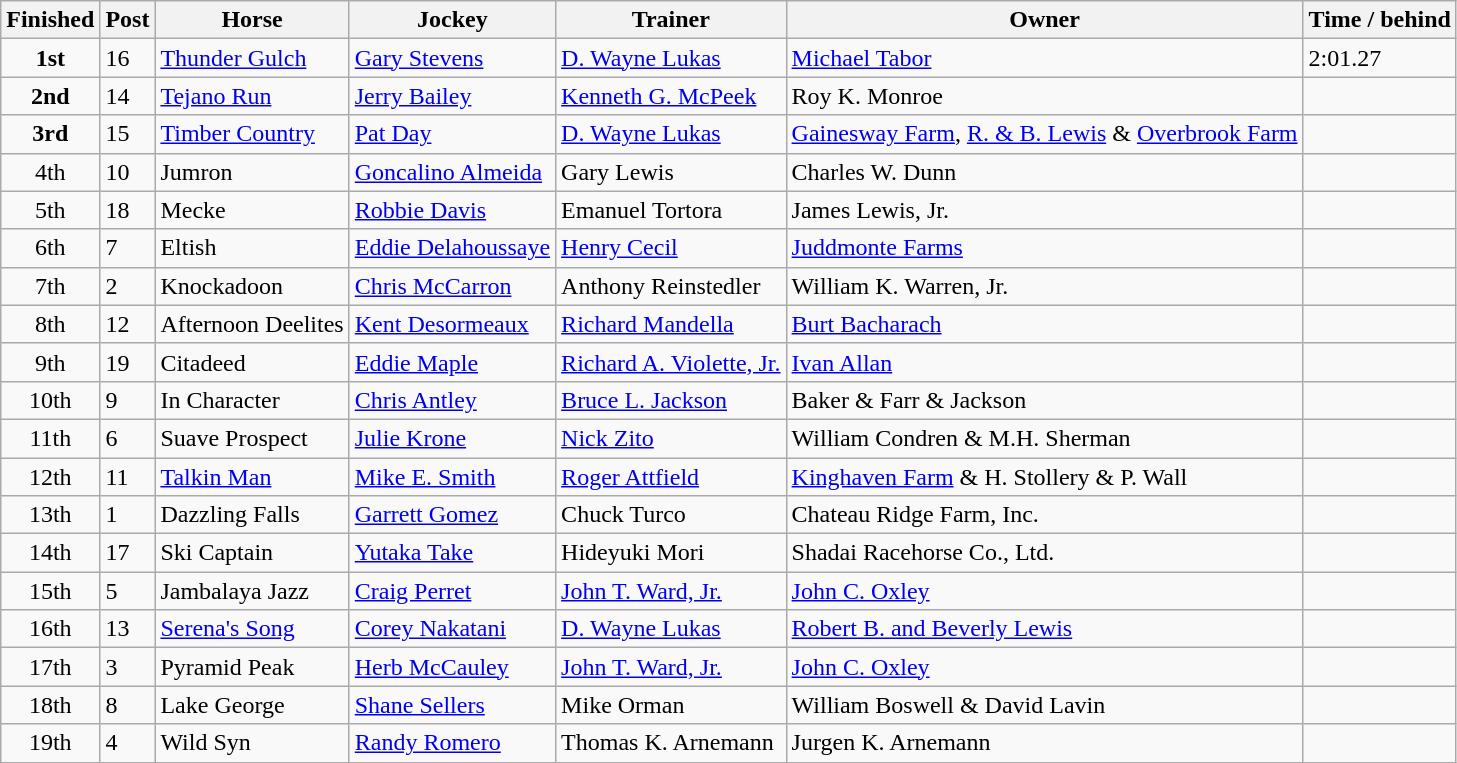<table class="wikitable" border="1">
<tr>
<th>Finished</th>
<th>Post</th>
<th>Horse</th>
<th>Jockey</th>
<th>Trainer</th>
<th>Owner</th>
<th>Time / behind</th>
</tr>
<tr>
<td align=center><strong>1st</strong></td>
<td>16</td>
<td><a href='#'>Thunder Gulch</a></td>
<td><a href='#'>Gary Stevens</a></td>
<td><a href='#'>D. Wayne Lukas</a></td>
<td><a href='#'>Michael Tabor</a></td>
<td>2:01.27</td>
</tr>
<tr>
<td align=center><strong>2nd</strong></td>
<td>14</td>
<td><a href='#'>Tejano Run</a></td>
<td><a href='#'>Jerry Bailey</a></td>
<td><a href='#'>Kenneth G. McPeek</a></td>
<td>Roy K. Monroe</td>
<td></td>
</tr>
<tr>
<td align=center><strong>3rd</strong></td>
<td>15</td>
<td><a href='#'>Timber Country</a></td>
<td><a href='#'>Pat Day</a></td>
<td><a href='#'>D. Wayne Lukas</a></td>
<td><a href='#'>Gainesway Farm</a>, <a href='#'>R. & B. Lewis</a> & <a href='#'>Overbrook Farm</a></td>
<td></td>
</tr>
<tr>
<td align=center>4th</td>
<td>10</td>
<td>Jumron</td>
<td><a href='#'>Goncalino Almeida</a></td>
<td>Gary Lewis</td>
<td>Charles W. Dunn</td>
<td></td>
</tr>
<tr>
<td align=center>5th</td>
<td>18</td>
<td>Mecke</td>
<td><a href='#'>Robbie Davis</a></td>
<td>Emanuel Tortora</td>
<td>James Lewis, Jr.</td>
<td></td>
</tr>
<tr>
<td align=center>6th</td>
<td>7</td>
<td>Eltish</td>
<td><a href='#'>Eddie Delahoussaye</a></td>
<td><a href='#'>Henry Cecil</a></td>
<td><a href='#'>Juddmonte Farms</a></td>
<td></td>
</tr>
<tr>
<td align=center>7th</td>
<td>2</td>
<td>Knockadoon</td>
<td><a href='#'>Chris McCarron</a></td>
<td>Anthony Reinstedler</td>
<td>William K. Warren, Jr.</td>
<td></td>
</tr>
<tr>
<td align=center>8th</td>
<td>12</td>
<td>Afternoon Deelites</td>
<td><a href='#'>Kent Desormeaux</a></td>
<td><a href='#'>Richard Mandella</a></td>
<td><a href='#'>Burt Bacharach</a></td>
<td></td>
</tr>
<tr>
<td align=center>9th</td>
<td>19</td>
<td>Citadeed</td>
<td><a href='#'>Eddie Maple</a></td>
<td><a href='#'>Richard A. Violette, Jr.</a></td>
<td><a href='#'>Ivan Allan</a></td>
<td></td>
</tr>
<tr>
<td align=center>10th</td>
<td>9</td>
<td>In Character</td>
<td><a href='#'>Chris Antley</a></td>
<td><a href='#'>Bruce L. Jackson</a></td>
<td>Baker & Farr & Jackson</td>
<td></td>
</tr>
<tr>
<td align=center>11th</td>
<td>6</td>
<td>Suave Prospect</td>
<td><a href='#'>Julie Krone</a></td>
<td><a href='#'>Nick Zito</a></td>
<td>William Condren & M.H. Sherman</td>
<td></td>
</tr>
<tr>
<td align=center>12th</td>
<td>11</td>
<td><a href='#'>Talkin Man</a></td>
<td><a href='#'>Mike E. Smith</a></td>
<td><a href='#'>Roger Attfield</a></td>
<td><a href='#'>Kinghaven Farm</a> & H. Stollery & P. Wall</td>
<td></td>
</tr>
<tr>
<td align=center>13th</td>
<td>1</td>
<td>Dazzling Falls</td>
<td><a href='#'>Garrett Gomez</a></td>
<td>Chuck Turco</td>
<td>Chateau Ridge Farm, Inc.</td>
<td></td>
</tr>
<tr>
<td align=center>14th</td>
<td>17</td>
<td>Ski Captain</td>
<td><a href='#'>Yutaka Take</a></td>
<td>Hideyuki Mori</td>
<td>Shadai Racehorse Co., Ltd.</td>
<td></td>
</tr>
<tr>
<td align=center>15th</td>
<td>5</td>
<td>Jambalaya Jazz</td>
<td><a href='#'>Craig Perret</a></td>
<td><a href='#'>John T. Ward, Jr.</a></td>
<td><a href='#'>John C. Oxley</a></td>
<td></td>
</tr>
<tr>
<td align=center>16th</td>
<td>13</td>
<td><a href='#'>Serena's Song</a></td>
<td><a href='#'>Corey Nakatani</a></td>
<td><a href='#'>D. Wayne Lukas</a></td>
<td><a href='#'>Robert B. and Beverly Lewis</a></td>
<td></td>
</tr>
<tr>
<td align=center>17th</td>
<td>3</td>
<td>Pyramid Peak</td>
<td><a href='#'>Herb McCauley</a></td>
<td><a href='#'>John T. Ward, Jr.</a></td>
<td><a href='#'>John C. Oxley</a></td>
<td></td>
</tr>
<tr>
<td align=center>18th</td>
<td>8</td>
<td>Lake George</td>
<td><a href='#'>Shane Sellers</a></td>
<td>Mike Orman</td>
<td>William Boswell & David Lavin</td>
<td></td>
</tr>
<tr>
<td align=center>19th</td>
<td>4</td>
<td>Wild Syn</td>
<td><a href='#'>Randy Romero</a></td>
<td>Thomas K. Arnemann</td>
<td>Jurgen K. Arnemann</td>
<td></td>
</tr>
</table>
